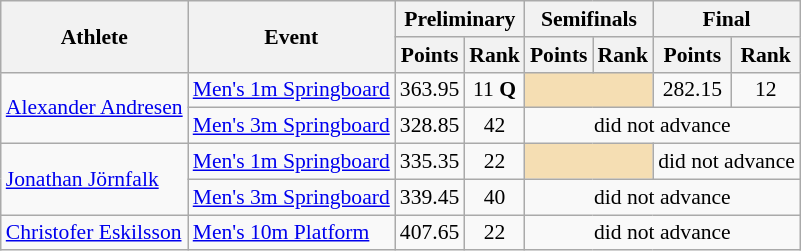<table class=wikitable style="font-size:90%">
<tr>
<th rowspan="2">Athlete</th>
<th rowspan="2">Event</th>
<th colspan="2">Preliminary</th>
<th colspan="2">Semifinals</th>
<th colspan="2">Final</th>
</tr>
<tr>
<th>Points</th>
<th>Rank</th>
<th>Points</th>
<th>Rank</th>
<th>Points</th>
<th>Rank</th>
</tr>
<tr>
<td rowspan="2"><a href='#'>Alexander Andresen</a></td>
<td><a href='#'>Men's 1m Springboard</a></td>
<td align=center>363.95</td>
<td align=center>11 <strong>Q</strong></td>
<td colspan= 2 bgcolor="wheat"></td>
<td align=center>282.15</td>
<td align=center>12</td>
</tr>
<tr>
<td><a href='#'>Men's 3m Springboard</a></td>
<td align=center>328.85</td>
<td align=center>42</td>
<td align=center colspan=4>did not advance</td>
</tr>
<tr>
<td rowspan="2"><a href='#'>Jonathan Jörnfalk</a></td>
<td><a href='#'>Men's 1m Springboard</a></td>
<td align=center>335.35</td>
<td align=center>22</td>
<td colspan= 2 bgcolor="wheat"></td>
<td align=center colspan=2>did not advance</td>
</tr>
<tr>
<td><a href='#'>Men's 3m Springboard</a></td>
<td align=center>339.45</td>
<td align=center>40</td>
<td align=center colspan=4>did not advance</td>
</tr>
<tr>
<td rowspan="1"><a href='#'>Christofer Eskilsson</a></td>
<td><a href='#'>Men's 10m Platform</a></td>
<td align=center>407.65</td>
<td align=center>22</td>
<td align=center colspan=4>did not advance</td>
</tr>
</table>
